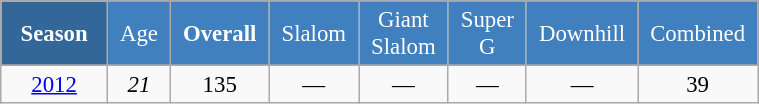<table class="wikitable" style="font-size:95%; text-align:center; border:grey solid 1px; border-collapse:collapse;" width="40%">
<tr style="background-color:#369; color:white;">
<td rowspan="2" colspan="1" width="10%"><strong>Season</strong></td>
</tr>
<tr style="background-color:#4180be; color:white;">
<td width="5%">Age</td>
<td width="5%"><strong>Overall</strong></td>
<td width="5%">Slalom</td>
<td width="5%">Giant<br>Slalom</td>
<td width="5%">Super G</td>
<td width="5%">Downhill</td>
<td width="5%">Combined</td>
</tr>
<tr style="background-color:#8CB2D8; color:white;">
</tr>
<tr>
<td><a href='#'>2012</a></td>
<td><em>21</em></td>
<td>135</td>
<td>—</td>
<td>—</td>
<td>—</td>
<td>—</td>
<td>39</td>
</tr>
</table>
